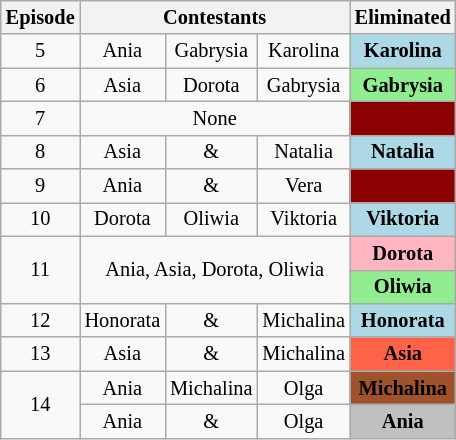<table class="wikitable" border="2" style="text-align:center; font-size:85%;">
<tr>
<th>Episode</th>
<th colspan="3">Contestants</th>
<th>Eliminated</th>
</tr>
<tr>
<td>5</td>
<td>Ania</td>
<td>Gabrysia</td>
<td>Karolina</td>
<td style="background:lightblue;"><strong>Karolina</strong></td>
</tr>
<tr>
<td>6</td>
<td>Asia</td>
<td>Dorota</td>
<td>Gabrysia</td>
<td style="background:lightgreen;"><strong>Gabrysia</strong></td>
</tr>
<tr>
<td>7</td>
<td colspan="3">None</td>
<td style="background:darkred;"><strong></strong></td>
</tr>
<tr>
<td>8</td>
<td>Asia</td>
<td>&</td>
<td>Natalia</td>
<td style="background:lightblue;"><strong>Natalia</strong></td>
</tr>
<tr>
<td>9</td>
<td>Ania</td>
<td>&</td>
<td>Vera</td>
<td style="background:darkred;"><strong></strong></td>
</tr>
<tr>
<td>10</td>
<td>Dorota</td>
<td>Oliwia</td>
<td>Viktoria</td>
<td style="background:lightblue;"><strong>Viktoria</strong></td>
</tr>
<tr>
<td rowspan="2">11</td>
<td rowspan="2" colspan="3">Ania, Asia, Dorota, Oliwia</td>
<td style="background:lightpink;"><strong>Dorota</strong></td>
</tr>
<tr>
<td style="background:lightgreen;"><strong>Oliwia</strong></td>
</tr>
<tr>
<td>12</td>
<td>Honorata</td>
<td>&</td>
<td>Michalina</td>
<td style="background:lightblue;"><strong>Honorata</strong></td>
</tr>
<tr>
<td>13</td>
<td>Asia</td>
<td>&</td>
<td>Michalina</td>
<td style="background:tomato;"><strong>Asia</strong></td>
</tr>
<tr>
<td rowspan="2">14</td>
<td>Ania</td>
<td>Michalina</td>
<td>Olga</td>
<td style="background:sienna;"><strong>Michalina</strong></td>
</tr>
<tr>
<td>Ania</td>
<td>&</td>
<td>Olga</td>
<td style="background:silver;"><strong>Ania</strong></td>
</tr>
</table>
